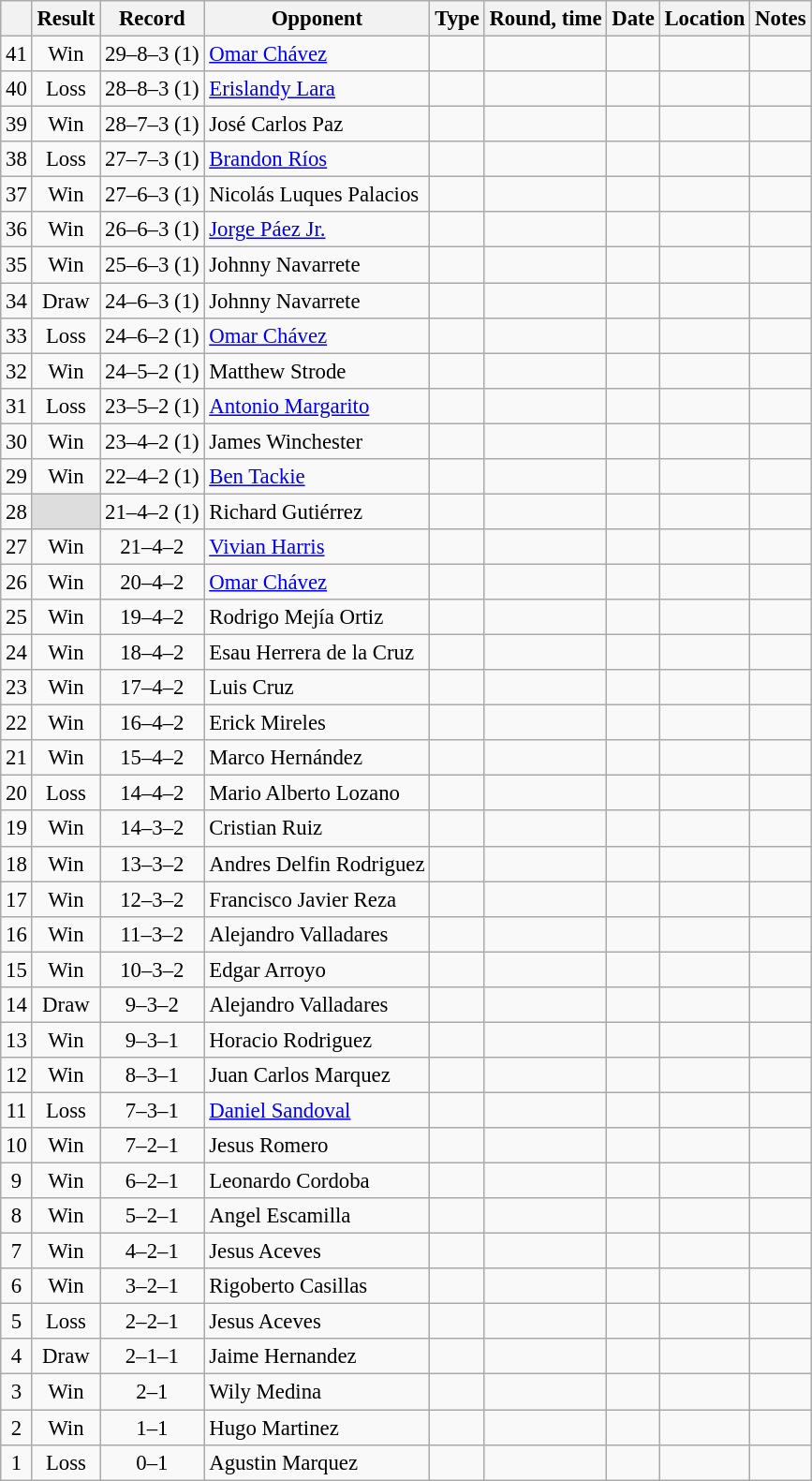<table class="wikitable" style="text-align:center; font-size:95%">
<tr>
<th></th>
<th>Result</th>
<th>Record</th>
<th>Opponent</th>
<th>Type</th>
<th>Round, time</th>
<th>Date</th>
<th>Location</th>
<th>Notes</th>
</tr>
<tr>
<td>41</td>
<td>Win</td>
<td>29–8–3 (1)</td>
<td align=left> <a href='#'>Omar Chávez</a></td>
<td></td>
<td></td>
<td></td>
<td align=left> </td>
<td align=left></td>
</tr>
<tr>
<td>40</td>
<td>Loss</td>
<td>28–8–3 (1)</td>
<td align=left> <a href='#'>Erislandy Lara</a></td>
<td></td>
<td></td>
<td></td>
<td align=left> </td>
<td align=left></td>
</tr>
<tr>
<td>39</td>
<td>Win</td>
<td>28–7–3 (1)</td>
<td align=left> José Carlos Paz</td>
<td></td>
<td></td>
<td></td>
<td align=left> </td>
<td align=left></td>
</tr>
<tr>
<td>38</td>
<td>Loss</td>
<td>27–7–3 (1)</td>
<td align=left> <a href='#'>Brandon Ríos</a></td>
<td></td>
<td></td>
<td></td>
<td align=left> </td>
<td align=left></td>
</tr>
<tr>
<td>37</td>
<td>Win</td>
<td>27–6–3 (1)</td>
<td align=left> Nicolás Luques Palacios</td>
<td></td>
<td></td>
<td></td>
<td align=left> </td>
<td align=left></td>
</tr>
<tr>
<td>36</td>
<td>Win</td>
<td>26–6–3 (1)</td>
<td align=left> <a href='#'>Jorge Páez Jr.</a></td>
<td></td>
<td></td>
<td></td>
<td align=left> </td>
<td align=left></td>
</tr>
<tr>
<td>35</td>
<td>Win</td>
<td>25–6–3 (1)</td>
<td align=left> Johnny Navarrete</td>
<td></td>
<td></td>
<td></td>
<td align=left> </td>
<td align=left></td>
</tr>
<tr>
<td>34</td>
<td>Draw</td>
<td>24–6–3 (1)</td>
<td align=left> Johnny Navarrete</td>
<td></td>
<td></td>
<td></td>
<td align=left> </td>
<td align=left></td>
</tr>
<tr>
<td>33</td>
<td>Loss</td>
<td>24–6–2 (1)</td>
<td align=left> <a href='#'>Omar Chávez</a></td>
<td></td>
<td></td>
<td></td>
<td align=left> </td>
<td align=left></td>
</tr>
<tr>
<td>32</td>
<td>Win</td>
<td>24–5–2 (1)</td>
<td align=left> Matthew Strode</td>
<td></td>
<td></td>
<td></td>
<td align=left> </td>
<td align=left></td>
</tr>
<tr>
<td>31</td>
<td>Loss</td>
<td>23–5–2 (1)</td>
<td align=left> <a href='#'>Antonio Margarito</a></td>
<td></td>
<td></td>
<td></td>
<td align=left> </td>
<td align=left></td>
</tr>
<tr>
<td>30</td>
<td>Win</td>
<td>23–4–2 (1)</td>
<td align=left> James Winchester</td>
<td></td>
<td></td>
<td></td>
<td align=left> </td>
<td align=left></td>
</tr>
<tr>
<td>29</td>
<td>Win</td>
<td>22–4–2 (1)</td>
<td align=left> <a href='#'>Ben Tackie</a></td>
<td></td>
<td></td>
<td></td>
<td align=left> </td>
<td align=left></td>
</tr>
<tr>
<td>28</td>
<td style="background:#ddd;"></td>
<td>21–4–2 (1)</td>
<td align=left> Richard Gutiérrez</td>
<td></td>
<td></td>
<td></td>
<td align=left> </td>
<td align=left></td>
</tr>
<tr>
<td>27</td>
<td>Win</td>
<td>21–4–2</td>
<td align=left> <a href='#'>Vivian Harris</a></td>
<td></td>
<td></td>
<td></td>
<td align=left> </td>
<td align=left></td>
</tr>
<tr>
<td>26</td>
<td>Win</td>
<td>20–4–2</td>
<td align=left> <a href='#'>Omar Chávez</a></td>
<td></td>
<td></td>
<td></td>
<td align=left> </td>
<td align=left></td>
</tr>
<tr>
<td>25</td>
<td>Win</td>
<td>19–4–2</td>
<td align=left> Rodrigo Mejía Ortiz</td>
<td></td>
<td></td>
<td></td>
<td align=left> </td>
<td align=left></td>
</tr>
<tr>
<td>24</td>
<td>Win</td>
<td>18–4–2</td>
<td align=left> Esau Herrera de la Cruz</td>
<td></td>
<td></td>
<td></td>
<td align=left> </td>
<td align=left></td>
</tr>
<tr>
<td>23</td>
<td>Win</td>
<td>17–4–2</td>
<td align=left> Luis Cruz</td>
<td></td>
<td></td>
<td></td>
<td align=left> </td>
<td align=left></td>
</tr>
<tr>
<td>22</td>
<td>Win</td>
<td>16–4–2</td>
<td align=left> Erick Mireles</td>
<td></td>
<td></td>
<td></td>
<td align=left> </td>
<td align=left></td>
</tr>
<tr>
<td>21</td>
<td>Win</td>
<td>15–4–2</td>
<td align=left> Marco Hernández</td>
<td></td>
<td></td>
<td></td>
<td align=left> </td>
<td align=left></td>
</tr>
<tr>
<td>20</td>
<td>Loss</td>
<td>14–4–2</td>
<td align=left> Mario Alberto Lozano</td>
<td></td>
<td></td>
<td></td>
<td align=left> </td>
<td align=left></td>
</tr>
<tr>
<td>19</td>
<td>Win</td>
<td>14–3–2</td>
<td align=left> Cristian Ruiz</td>
<td></td>
<td></td>
<td></td>
<td align=left> </td>
<td align=left></td>
</tr>
<tr>
<td>18</td>
<td>Win</td>
<td>13–3–2</td>
<td align=left> Andres Delfin Rodriguez</td>
<td></td>
<td></td>
<td></td>
<td align=left> </td>
<td align=left></td>
</tr>
<tr>
<td>17</td>
<td>Win</td>
<td>12–3–2</td>
<td align=left> Francisco Javier Reza</td>
<td></td>
<td></td>
<td></td>
<td align=left> </td>
<td align=left></td>
</tr>
<tr>
<td>16</td>
<td>Win</td>
<td>11–3–2</td>
<td align=left> Alejandro Valladares</td>
<td></td>
<td></td>
<td></td>
<td align=left> </td>
<td align=left></td>
</tr>
<tr>
<td>15</td>
<td>Win</td>
<td>10–3–2</td>
<td align=left> Edgar Arroyo</td>
<td></td>
<td></td>
<td></td>
<td align=left> </td>
<td align=left></td>
</tr>
<tr>
<td>14</td>
<td>Draw</td>
<td>9–3–2</td>
<td align=left> Alejandro Valladares</td>
<td></td>
<td></td>
<td></td>
<td align=left> </td>
<td align=left></td>
</tr>
<tr>
<td>13</td>
<td>Win</td>
<td>9–3–1</td>
<td align=left> Horacio Rodriguez</td>
<td></td>
<td></td>
<td></td>
<td align=left> </td>
<td align=left></td>
</tr>
<tr>
<td>12</td>
<td>Win</td>
<td>8–3–1</td>
<td align=left> Juan Carlos Marquez</td>
<td></td>
<td></td>
<td></td>
<td align=left> </td>
<td align=left></td>
</tr>
<tr>
<td>11</td>
<td>Loss</td>
<td>7–3–1</td>
<td align=left> <a href='#'>Daniel Sandoval</a></td>
<td></td>
<td></td>
<td></td>
<td align=left> </td>
<td align=left></td>
</tr>
<tr>
<td>10</td>
<td>Win</td>
<td>7–2–1</td>
<td align=left> Jesus Romero</td>
<td></td>
<td></td>
<td></td>
<td align=left> </td>
<td align=left></td>
</tr>
<tr>
<td>9</td>
<td>Win</td>
<td>6–2–1</td>
<td align=left> Leonardo Cordoba</td>
<td></td>
<td></td>
<td></td>
<td align=left> </td>
<td align=left></td>
</tr>
<tr>
<td>8</td>
<td>Win</td>
<td>5–2–1</td>
<td align=left> Angel Escamilla</td>
<td></td>
<td></td>
<td></td>
<td align=left> </td>
<td align=left></td>
</tr>
<tr>
<td>7</td>
<td>Win</td>
<td>4–2–1</td>
<td align=left> Jesus Aceves</td>
<td></td>
<td></td>
<td></td>
<td align=left> </td>
<td align=left></td>
</tr>
<tr>
<td>6</td>
<td>Win</td>
<td>3–2–1</td>
<td align=left> Rigoberto Casillas</td>
<td></td>
<td></td>
<td></td>
<td align=left> </td>
<td align=left></td>
</tr>
<tr>
<td>5</td>
<td>Loss</td>
<td>2–2–1</td>
<td align=left> Jesus Aceves</td>
<td></td>
<td></td>
<td></td>
<td align=left> </td>
<td align=left></td>
</tr>
<tr>
<td>4</td>
<td>Draw</td>
<td>2–1–1</td>
<td align=left> Jaime Hernandez</td>
<td></td>
<td></td>
<td></td>
<td align=left> </td>
<td align=left></td>
</tr>
<tr>
<td>3</td>
<td>Win</td>
<td>2–1</td>
<td align=left> Wily Medina</td>
<td></td>
<td></td>
<td></td>
<td align=left> </td>
<td align=left></td>
</tr>
<tr>
<td>2</td>
<td>Win</td>
<td>1–1</td>
<td align=left> Hugo Martinez</td>
<td></td>
<td></td>
<td></td>
<td align=left> </td>
<td align=left></td>
</tr>
<tr>
<td>1</td>
<td>Loss</td>
<td>0–1</td>
<td align=left> Agustin Marquez</td>
<td></td>
<td></td>
<td></td>
<td align=left> </td>
<td align=left></td>
</tr>
</table>
